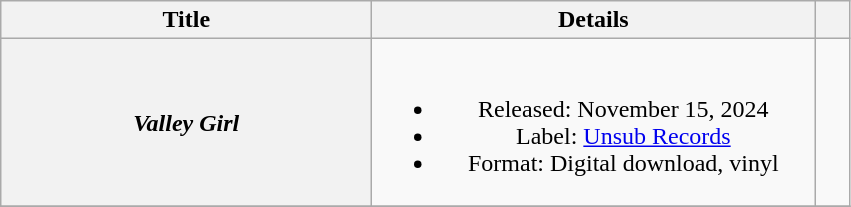<table class="wikitable plainrowheaders" style="text-align:center">
<tr>
<th scope="col" style="width:15em;">Title</th>
<th scope="col" style="width:18em;">Details</th>
<th scope="col" style="width:1em;"></th>
</tr>
<tr>
<th scope="row"><em>Valley Girl</em></th>
<td><br><ul><li>Released: November 15, 2024</li><li>Label:   <a href='#'>Unsub Records</a></li><li>Format:  Digital download, vinyl</li></ul></td>
<td rowspan="1"></td>
</tr>
<tr>
</tr>
</table>
